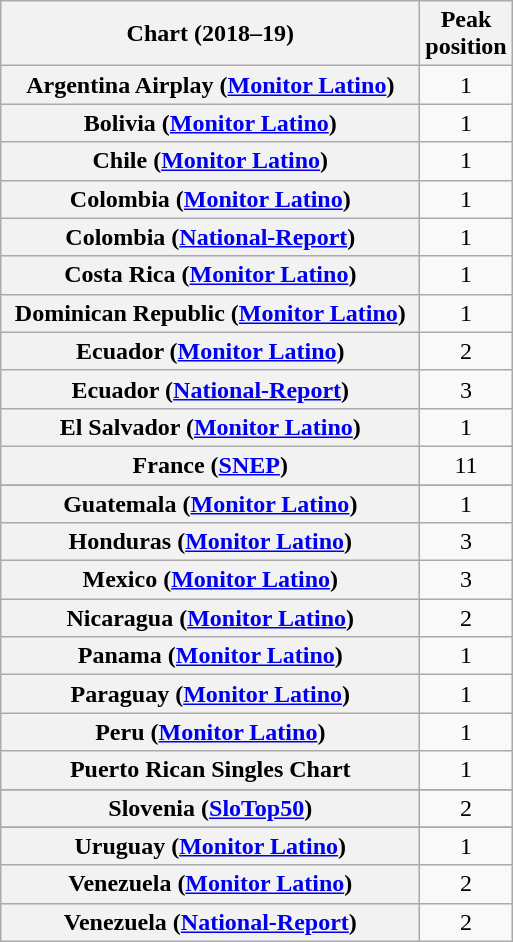<table class="wikitable sortable plainrowheaders" style="text-align:center;">
<tr>
<th scope="col" style="width:17em;">Chart (2018–19)</th>
<th scope="col">Peak<br>position</th>
</tr>
<tr>
<th scope="row">Argentina Airplay (<a href='#'>Monitor Latino</a>)</th>
<td>1</td>
</tr>
<tr>
<th scope="row">Bolivia (<a href='#'>Monitor Latino</a>)</th>
<td>1</td>
</tr>
<tr>
<th scope="row">Chile (<a href='#'>Monitor Latino</a>)</th>
<td>1</td>
</tr>
<tr>
<th scope="row">Colombia (<a href='#'>Monitor Latino</a>)</th>
<td>1</td>
</tr>
<tr>
<th scope="row">Colombia (<a href='#'>National-Report</a>)</th>
<td>1</td>
</tr>
<tr>
<th scope="row">Costa Rica (<a href='#'>Monitor Latino</a>)</th>
<td>1</td>
</tr>
<tr>
<th scope="row">Dominican Republic (<a href='#'>Monitor Latino</a>)</th>
<td>1</td>
</tr>
<tr>
<th scope="row">Ecuador (<a href='#'>Monitor Latino</a>)</th>
<td>2</td>
</tr>
<tr>
<th scope="row">Ecuador (<a href='#'>National-Report</a>)</th>
<td>3</td>
</tr>
<tr>
<th scope="row">El Salvador (<a href='#'>Monitor Latino</a>)</th>
<td>1</td>
</tr>
<tr>
<th scope="row">France (<a href='#'>SNEP</a>)</th>
<td>11</td>
</tr>
<tr>
</tr>
<tr>
<th scope="row">Guatemala (<a href='#'>Monitor Latino</a>)</th>
<td>1</td>
</tr>
<tr>
<th scope="row">Honduras (<a href='#'>Monitor Latino</a>)</th>
<td>3</td>
</tr>
<tr>
<th scope="row">Mexico (<a href='#'>Monitor Latino</a>)</th>
<td>3</td>
</tr>
<tr>
<th scope="row">Nicaragua (<a href='#'>Monitor Latino</a>)</th>
<td>2</td>
</tr>
<tr>
<th scope="row">Panama (<a href='#'>Monitor Latino</a>)</th>
<td>1</td>
</tr>
<tr>
<th scope="row">Paraguay (<a href='#'>Monitor Latino</a>)</th>
<td>1</td>
</tr>
<tr>
<th scope="row">Peru (<a href='#'>Monitor Latino</a>)</th>
<td>1</td>
</tr>
<tr>
<th scope="row">Puerto Rican Singles Chart</th>
<td>1</td>
</tr>
<tr>
</tr>
<tr>
<th scope="row">Slovenia (<a href='#'>SloTop50</a>)</th>
<td>2</td>
</tr>
<tr>
</tr>
<tr>
<th scope="row">Uruguay (<a href='#'>Monitor Latino</a>)</th>
<td>1</td>
</tr>
<tr>
<th scope="row">Venezuela (<a href='#'>Monitor Latino</a>)</th>
<td>2</td>
</tr>
<tr>
<th scope="row">Venezuela (<a href='#'>National-Report</a>)</th>
<td>2</td>
</tr>
</table>
